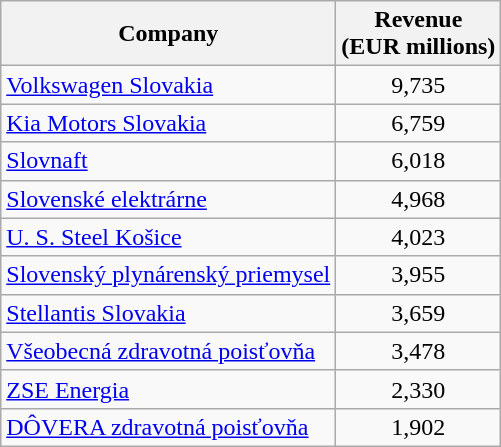<table class="wikitable" style="text-align:center">
<tr>
<th>Company</th>
<th>Revenue<br>(EUR millions)</th>
</tr>
<tr>
<td align=left><a href='#'>Volkswagen Slovakia</a></td>
<td>9,735</td>
</tr>
<tr>
<td align=left><a href='#'>Kia Motors Slovakia</a></td>
<td>6,759</td>
</tr>
<tr>
<td align=left><a href='#'>Slovnaft</a></td>
<td>6,018</td>
</tr>
<tr>
<td align=left><a href='#'>Slovenské elektrárne</a></td>
<td>4,968</td>
</tr>
<tr>
<td align=left><a href='#'>U. S. Steel Košice</a></td>
<td>4,023</td>
</tr>
<tr>
<td align=left><a href='#'>Slovenský plynárenský priemysel</a></td>
<td>3,955</td>
</tr>
<tr>
<td align=left><a href='#'>Stellantis Slovakia</a></td>
<td>3,659</td>
</tr>
<tr>
<td align=left><a href='#'>Všeobecná zdravotná poisťovňa</a></td>
<td>3,478</td>
</tr>
<tr>
<td align=left><a href='#'>ZSE Energia</a></td>
<td>2,330</td>
</tr>
<tr>
<td align=left><a href='#'>DÔVERA zdravotná poisťovňa</a></td>
<td>1,902</td>
</tr>
</table>
